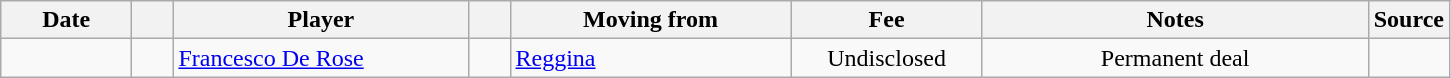<table class="wikitable sortable">
<tr>
<th style="width:80px;">Date</th>
<th style="width:20px;"></th>
<th style="width:190px;">Player</th>
<th style="width:20px;"></th>
<th style="width:180px;">Moving from</th>
<th style="width:120px;" class="unsortable">Fee</th>
<th style="width:250px;" class="unsortable">Notes</th>
<th style="width:20px;">Source</th>
</tr>
<tr>
<td></td>
<td align=center></td>
<td> <a href='#'>Francesco De Rose</a></td>
<td align=center></td>
<td> <a href='#'>Reggina</a></td>
<td align=center>Undisclosed</td>
<td align=center>Permanent deal</td>
<td></td>
</tr>
</table>
